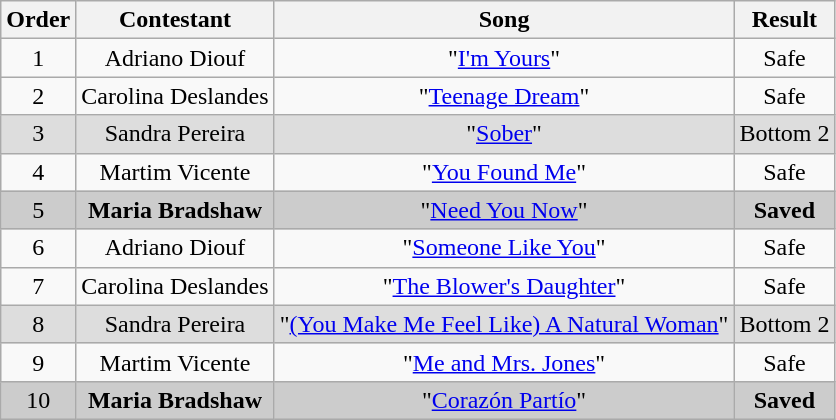<table class="wikitable plainrowheaders" style="text-align:center;">
<tr>
<th>Order</th>
<th>Contestant</th>
<th>Song</th>
<th>Result</th>
</tr>
<tr>
<td>1</td>
<td>Adriano Diouf</td>
<td>"<a href='#'>I'm Yours</a>"</td>
<td>Safe</td>
</tr>
<tr>
<td>2</td>
<td>Carolina Deslandes</td>
<td>"<a href='#'>Teenage Dream</a>"</td>
<td>Safe</td>
</tr>
<tr style="background:#ddd;">
<td>3</td>
<td>Sandra Pereira</td>
<td>"<a href='#'>Sober</a>"</td>
<td>Bottom 2</td>
</tr>
<tr>
<td>4</td>
<td>Martim Vicente</td>
<td>"<a href='#'>You Found Me</a>"</td>
<td>Safe</td>
</tr>
<tr style="background:#ccc;">
<td>5</td>
<td><strong>Maria Bradshaw</strong></td>
<td>"<a href='#'>Need You Now</a>"</td>
<td><strong>Saved</strong></td>
</tr>
<tr>
<td>6</td>
<td>Adriano Diouf</td>
<td>"<a href='#'>Someone Like You</a>"</td>
<td>Safe</td>
</tr>
<tr>
<td>7</td>
<td>Carolina Deslandes</td>
<td>"<a href='#'>The Blower's Daughter</a>"</td>
<td>Safe</td>
</tr>
<tr style="background:#ddd;">
<td>8</td>
<td>Sandra Pereira</td>
<td>"<a href='#'>(You Make Me Feel Like) A Natural Woman</a>"</td>
<td>Bottom 2</td>
</tr>
<tr>
<td>9</td>
<td>Martim Vicente</td>
<td>"<a href='#'>Me and Mrs. Jones</a>"</td>
<td>Safe</td>
</tr>
<tr style="background:#ccc;">
<td>10</td>
<td><strong>Maria Bradshaw</strong></td>
<td>"<a href='#'>Corazón Partío</a>"</td>
<td><strong>Saved</strong></td>
</tr>
</table>
